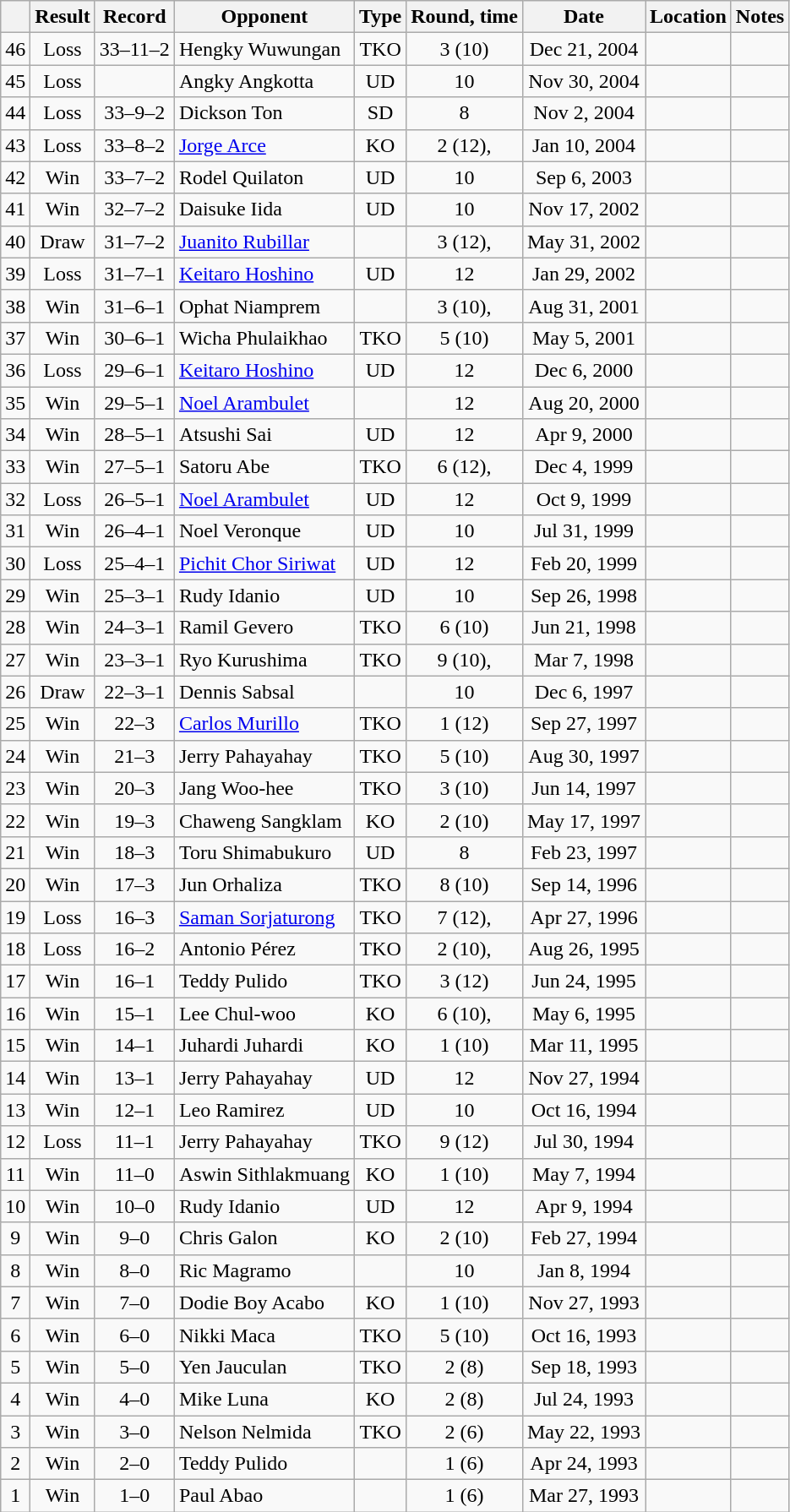<table class="wikitable" style="text-align:center">
<tr>
<th></th>
<th>Result</th>
<th>Record</th>
<th>Opponent</th>
<th>Type</th>
<th>Round, time</th>
<th>Date</th>
<th>Location</th>
<th>Notes</th>
</tr>
<tr>
<td>46</td>
<td>Loss</td>
<td>33–11–2</td>
<td style="text-align:left;"> Hengky Wuwungan</td>
<td>TKO</td>
<td>3 (10)</td>
<td>Dec 21, 2004</td>
<td style="text-align:left;"> </td>
<td></td>
</tr>
<tr>
<td>45</td>
<td>Loss</td>
<td></td>
<td style="text-align:left;"> Angky Angkotta</td>
<td>UD</td>
<td>10</td>
<td>Nov 30, 2004</td>
<td style="text-align:left;"> </td>
<td></td>
</tr>
<tr>
<td>44</td>
<td>Loss</td>
<td>33–9–2</td>
<td style="text-align:left;"> Dickson Ton</td>
<td>SD</td>
<td>8</td>
<td>Nov 2, 2004</td>
<td style="text-align:left;"> </td>
<td></td>
</tr>
<tr>
<td>43</td>
<td>Loss</td>
<td>33–8–2</td>
<td style="text-align:left;"> <a href='#'>Jorge Arce</a></td>
<td>KO</td>
<td>2 (12), </td>
<td>Jan 10, 2004</td>
<td style="text-align:left;"> </td>
<td style="text-align:left;"></td>
</tr>
<tr>
<td>42</td>
<td>Win</td>
<td>33–7–2</td>
<td style="text-align:left;"> Rodel Quilaton</td>
<td>UD</td>
<td>10</td>
<td>Sep 6, 2003</td>
<td style="text-align:left;"> </td>
<td></td>
</tr>
<tr>
<td>41</td>
<td>Win</td>
<td>32–7–2</td>
<td style="text-align:left;"> Daisuke Iida</td>
<td>UD</td>
<td>10</td>
<td>Nov 17, 2002</td>
<td style="text-align:left;"> </td>
<td></td>
</tr>
<tr>
<td>40</td>
<td>Draw</td>
<td>31–7–2</td>
<td style="text-align:left;"> <a href='#'>Juanito Rubillar</a></td>
<td></td>
<td>3 (12), </td>
<td>May 31, 2002</td>
<td style="text-align:left;"> </td>
<td style="text-align:left;"></td>
</tr>
<tr>
<td>39</td>
<td>Loss</td>
<td>31–7–1</td>
<td style="text-align:left;"> <a href='#'>Keitaro Hoshino</a></td>
<td>UD</td>
<td>12</td>
<td>Jan 29, 2002</td>
<td style="text-align:left;"> </td>
<td style="text-align:left;"></td>
</tr>
<tr>
<td>38</td>
<td>Win</td>
<td>31–6–1</td>
<td style="text-align:left;"> Ophat Niamprem</td>
<td></td>
<td>3 (10), </td>
<td>Aug 31, 2001</td>
<td style="text-align:left;"> </td>
<td></td>
</tr>
<tr>
<td>37</td>
<td>Win</td>
<td>30–6–1</td>
<td style="text-align:left;"> Wicha Phulaikhao</td>
<td>TKO</td>
<td>5 (10)</td>
<td>May 5, 2001</td>
<td style="text-align:left;"> </td>
<td></td>
</tr>
<tr>
<td>36</td>
<td>Loss</td>
<td>29–6–1</td>
<td style="text-align:left;"> <a href='#'>Keitaro Hoshino</a></td>
<td>UD</td>
<td>12</td>
<td>Dec 6, 2000</td>
<td style="text-align:left;"> </td>
<td style="text-align:left;"></td>
</tr>
<tr>
<td>35</td>
<td>Win</td>
<td>29–5–1</td>
<td style="text-align:left;"> <a href='#'>Noel Arambulet</a></td>
<td></td>
<td>12</td>
<td>Aug 20, 2000</td>
<td style="text-align:left;"> </td>
<td style="text-align:left;"></td>
</tr>
<tr>
<td>34</td>
<td>Win</td>
<td>28–5–1</td>
<td style="text-align:left;"> Atsushi Sai</td>
<td>UD</td>
<td>12</td>
<td>Apr 9, 2000</td>
<td style="text-align:left;"> </td>
<td style="text-align:left;"></td>
</tr>
<tr>
<td>33</td>
<td>Win</td>
<td>27–5–1</td>
<td style="text-align:left;"> Satoru Abe</td>
<td>TKO</td>
<td>6 (12), </td>
<td>Dec 4, 1999</td>
<td style="text-align:left;"> </td>
<td style="text-align:left;"></td>
</tr>
<tr>
<td>32</td>
<td>Loss</td>
<td>26–5–1</td>
<td style="text-align:left;"> <a href='#'>Noel Arambulet</a></td>
<td>UD</td>
<td>12</td>
<td>Oct 9, 1999</td>
<td style="text-align:left;"> </td>
<td style="text-align:left;"></td>
</tr>
<tr>
<td>31</td>
<td>Win</td>
<td>26–4–1</td>
<td style="text-align:left;"> Noel Veronque</td>
<td>UD</td>
<td>10</td>
<td>Jul 31, 1999</td>
<td style="text-align:left;"> </td>
<td></td>
</tr>
<tr>
<td>30</td>
<td>Loss</td>
<td>25–4–1</td>
<td style="text-align:left;"> <a href='#'>Pichit Chor Siriwat</a></td>
<td>UD</td>
<td>12</td>
<td>Feb 20, 1999</td>
<td style="text-align:left;"> </td>
<td style="text-align:left;"></td>
</tr>
<tr>
<td>29</td>
<td>Win</td>
<td>25–3–1</td>
<td style="text-align:left;"> Rudy Idanio</td>
<td>UD</td>
<td>10</td>
<td>Sep 26, 1998</td>
<td style="text-align:left;"> </td>
<td></td>
</tr>
<tr>
<td>28</td>
<td>Win</td>
<td>24–3–1</td>
<td style="text-align:left;"> Ramil Gevero</td>
<td>TKO</td>
<td>6 (10)</td>
<td>Jun 21, 1998</td>
<td style="text-align:left;"> </td>
<td></td>
</tr>
<tr>
<td>27</td>
<td>Win</td>
<td>23–3–1</td>
<td style="text-align:left;"> Ryo Kurushima</td>
<td>TKO</td>
<td>9 (10), </td>
<td>Mar 7, 1998</td>
<td style="text-align:left;"> </td>
<td></td>
</tr>
<tr>
<td>26</td>
<td>Draw</td>
<td>22–3–1</td>
<td style="text-align:left;"> Dennis Sabsal</td>
<td></td>
<td>10</td>
<td>Dec 6, 1997</td>
<td style="text-align:left;"> </td>
<td></td>
</tr>
<tr>
<td>25</td>
<td>Win</td>
<td>22–3</td>
<td style="text-align:left;"> <a href='#'>Carlos Murillo</a></td>
<td>TKO</td>
<td>1 (12)</td>
<td>Sep 27, 1997</td>
<td style="text-align:left;"> </td>
<td style="text-align:left;"></td>
</tr>
<tr>
<td>24</td>
<td>Win</td>
<td>21–3</td>
<td style="text-align:left;"> Jerry Pahayahay</td>
<td>TKO</td>
<td>5 (10)</td>
<td>Aug 30, 1997</td>
<td style="text-align:left;"> </td>
<td></td>
</tr>
<tr>
<td>23</td>
<td>Win</td>
<td>20–3</td>
<td style="text-align:left;"> Jang Woo-hee</td>
<td>TKO</td>
<td>3 (10)</td>
<td>Jun 14, 1997</td>
<td style="text-align:left;"> </td>
<td></td>
</tr>
<tr>
<td>22</td>
<td>Win</td>
<td>19–3</td>
<td style="text-align:left;"> Chaweng Sangklam</td>
<td>KO</td>
<td>2 (10)</td>
<td>May 17, 1997</td>
<td style="text-align:left;"> </td>
<td></td>
</tr>
<tr>
<td>21</td>
<td>Win</td>
<td>18–3</td>
<td style="text-align:left;"> Toru Shimabukuro</td>
<td>UD</td>
<td>8</td>
<td>Feb 23, 1997</td>
<td style="text-align:left;"> </td>
<td></td>
</tr>
<tr>
<td>20</td>
<td>Win</td>
<td>17–3</td>
<td style="text-align:left;"> Jun Orhaliza</td>
<td>TKO</td>
<td>8 (10)</td>
<td>Sep 14, 1996</td>
<td style="text-align:left;"> </td>
<td></td>
</tr>
<tr>
<td>19</td>
<td>Loss</td>
<td>16–3</td>
<td style="text-align:left;"> <a href='#'>Saman Sorjaturong</a></td>
<td>TKO</td>
<td>7 (12), </td>
<td>Apr 27, 1996</td>
<td style="text-align:left;"> </td>
<td style="text-align:left;"></td>
</tr>
<tr>
<td>18</td>
<td>Loss</td>
<td>16–2</td>
<td style="text-align:left;"> Antonio Pérez</td>
<td>TKO</td>
<td>2 (10), </td>
<td>Aug 26, 1995</td>
<td style="text-align:left;"> </td>
<td></td>
</tr>
<tr>
<td>17</td>
<td>Win</td>
<td>16–1</td>
<td style="text-align:left;"> Teddy Pulido</td>
<td>TKO</td>
<td>3 (12)</td>
<td>Jun 24, 1995</td>
<td style="text-align:left;"> </td>
<td style="text-align:left;"></td>
</tr>
<tr>
<td>16</td>
<td>Win</td>
<td>15–1</td>
<td style="text-align:left;"> Lee Chul-woo</td>
<td>KO</td>
<td>6 (10), </td>
<td>May 6, 1995</td>
<td style="text-align:left;"> </td>
<td></td>
</tr>
<tr>
<td>15</td>
<td>Win</td>
<td>14–1</td>
<td style="text-align:left;"> Juhardi Juhardi</td>
<td>KO</td>
<td>1 (10)</td>
<td>Mar 11, 1995</td>
<td style="text-align:left;"> </td>
<td></td>
</tr>
<tr>
<td>14</td>
<td>Win</td>
<td>13–1</td>
<td style="text-align:left;"> Jerry Pahayahay</td>
<td>UD</td>
<td>12</td>
<td>Nov 27, 1994</td>
<td style="text-align:left;"> </td>
<td style="text-align:left;"></td>
</tr>
<tr>
<td>13</td>
<td>Win</td>
<td>12–1</td>
<td style="text-align:left;"> Leo Ramirez</td>
<td>UD</td>
<td>10</td>
<td>Oct 16, 1994</td>
<td style="text-align:left;"> </td>
<td></td>
</tr>
<tr>
<td>12</td>
<td>Loss</td>
<td>11–1</td>
<td style="text-align:left;"> Jerry Pahayahay</td>
<td>TKO</td>
<td>9 (12)</td>
<td>Jul 30, 1994</td>
<td style="text-align:left;"> </td>
<td style="text-align:left;"></td>
</tr>
<tr>
<td>11</td>
<td>Win</td>
<td>11–0</td>
<td style="text-align:left;"> Aswin Sithlakmuang</td>
<td>KO</td>
<td>1 (10)</td>
<td>May 7, 1994</td>
<td style="text-align:left;"> </td>
<td></td>
</tr>
<tr>
<td>10</td>
<td>Win</td>
<td>10–0</td>
<td style="text-align:left;"> Rudy Idanio</td>
<td>UD</td>
<td>12</td>
<td>Apr 9, 1994</td>
<td style="text-align:left;"> </td>
<td style="text-align:left;"></td>
</tr>
<tr>
<td>9</td>
<td>Win</td>
<td>9–0</td>
<td style="text-align:left;"> Chris Galon</td>
<td>KO</td>
<td>2 (10)</td>
<td>Feb 27, 1994</td>
<td style="text-align:left;"> </td>
<td></td>
</tr>
<tr>
<td>8</td>
<td>Win</td>
<td>8–0</td>
<td style="text-align:left;"> Ric Magramo</td>
<td></td>
<td>10</td>
<td>Jan 8, 1994</td>
<td style="text-align:left;"> </td>
<td></td>
</tr>
<tr>
<td>7</td>
<td>Win</td>
<td>7–0</td>
<td style="text-align:left;"> Dodie Boy Acabo</td>
<td>KO</td>
<td>1 (10)</td>
<td>Nov 27, 1993</td>
<td style="text-align:left;"> </td>
<td></td>
</tr>
<tr>
<td>6</td>
<td>Win</td>
<td>6–0</td>
<td style="text-align:left;"> Nikki Maca</td>
<td>TKO</td>
<td>5 (10)</td>
<td>Oct 16, 1993</td>
<td style="text-align:left;"> </td>
<td></td>
</tr>
<tr>
<td>5</td>
<td>Win</td>
<td>5–0</td>
<td style="text-align:left;"> Yen Jauculan</td>
<td>TKO</td>
<td>2 (8)</td>
<td>Sep 18, 1993</td>
<td style="text-align:left;"> </td>
<td></td>
</tr>
<tr>
<td>4</td>
<td>Win</td>
<td>4–0</td>
<td style="text-align:left;"> Mike Luna</td>
<td>KO</td>
<td>2 (8)</td>
<td>Jul 24, 1993</td>
<td style="text-align:left;"> </td>
<td></td>
</tr>
<tr>
<td>3</td>
<td>Win</td>
<td>3–0</td>
<td style="text-align:left;"> Nelson Nelmida</td>
<td>TKO</td>
<td>2 (6)</td>
<td>May 22, 1993</td>
<td style="text-align:left;"> </td>
<td></td>
</tr>
<tr>
<td>2</td>
<td>Win</td>
<td>2–0</td>
<td style="text-align:left;"> Teddy Pulido</td>
<td></td>
<td>1 (6)</td>
<td>Apr 24, 1993</td>
<td style="text-align:left;"> </td>
<td></td>
</tr>
<tr>
<td>1</td>
<td>Win</td>
<td>1–0</td>
<td style="text-align:left;"> Paul Abao</td>
<td></td>
<td>1 (6)</td>
<td>Mar 27, 1993</td>
<td style="text-align:left;"> </td>
<td></td>
</tr>
</table>
